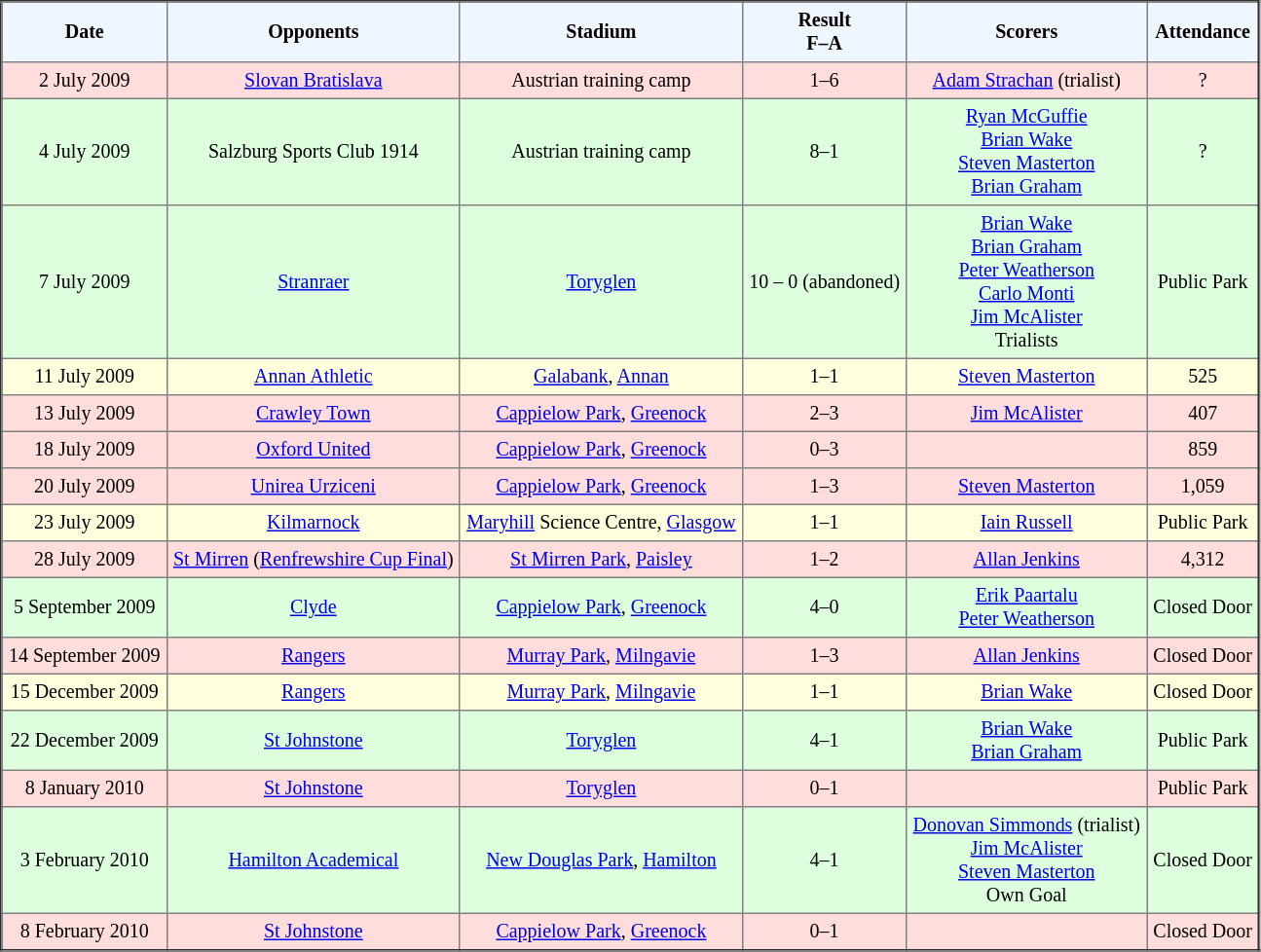<table border="2" cellpadding="4" style="border-collapse:collapse; text-align:center; font-size:smaller;">
<tr style="background:#f0f6ff;">
<th><strong>Date</strong></th>
<th><strong>Opponents</strong></th>
<th><strong>Stadium</strong></th>
<th><strong>Result<br>F–A</strong></th>
<th><strong>Scorers</strong></th>
<th><strong>Attendance</strong></th>
</tr>
<tr bgcolor="ffdddd">
<td>2 July 2009</td>
<td> <a href='#'>Slovan Bratislava</a></td>
<td>Austrian training camp</td>
<td>1–6</td>
<td><a href='#'>Adam Strachan</a> (trialist) </td>
<td>?</td>
</tr>
<tr bgcolor="ddffdd">
<td>4 July 2009</td>
<td> Salzburg Sports Club 1914</td>
<td>Austrian training camp</td>
<td>8–1</td>
<td><a href='#'>Ryan McGuffie</a>    <br><a href='#'>Brian Wake</a>  <br><a href='#'>Steven Masterton</a> <br><a href='#'>Brian Graham</a> </td>
<td>?</td>
</tr>
<tr bgcolor="ddffdd">
<td>7 July 2009</td>
<td><a href='#'>Stranraer</a></td>
<td><a href='#'>Toryglen</a></td>
<td>10 – 0 (abandoned)</td>
<td><a href='#'>Brian Wake</a>  <br><a href='#'>Brian Graham</a>  <br><a href='#'>Peter Weatherson</a>  <br><a href='#'>Carlo Monti</a> <br><a href='#'>Jim McAlister</a> <br>Trialists   </td>
<td>Public Park</td>
</tr>
<tr bgcolor="ffffdd">
<td>11 July 2009</td>
<td><a href='#'>Annan Athletic</a></td>
<td><a href='#'>Galabank</a>, <a href='#'>Annan</a></td>
<td>1–1</td>
<td><a href='#'>Steven Masterton</a> </td>
<td>525</td>
</tr>
<tr bgcolor="ffdddd">
<td>13 July 2009</td>
<td> <a href='#'>Crawley Town</a></td>
<td><a href='#'>Cappielow Park</a>, <a href='#'>Greenock</a></td>
<td>2–3</td>
<td><a href='#'>Jim McAlister</a>  </td>
<td>407</td>
</tr>
<tr bgcolor="ffdddd">
<td>18 July 2009</td>
<td> <a href='#'>Oxford United</a></td>
<td><a href='#'>Cappielow Park</a>, <a href='#'>Greenock</a></td>
<td>0–3</td>
<td></td>
<td>859</td>
</tr>
<tr bgcolor="ffdddd">
<td>20 July 2009</td>
<td> <a href='#'>Unirea Urziceni</a></td>
<td><a href='#'>Cappielow Park</a>, <a href='#'>Greenock</a></td>
<td>1–3</td>
<td><a href='#'>Steven Masterton</a> </td>
<td>1,059</td>
</tr>
<tr bgcolor="ffffdd">
<td>23 July 2009</td>
<td><a href='#'>Kilmarnock</a></td>
<td><a href='#'>Maryhill</a> Science Centre, <a href='#'>Glasgow</a></td>
<td>1–1</td>
<td><a href='#'>Iain Russell</a> </td>
<td>Public Park</td>
</tr>
<tr bgcolor="ffdddd">
<td>28 July 2009</td>
<td><a href='#'>St Mirren</a> (<a href='#'>Renfrewshire Cup Final</a>)</td>
<td><a href='#'>St Mirren Park</a>, <a href='#'>Paisley</a></td>
<td>1–2</td>
<td><a href='#'>Allan Jenkins</a> </td>
<td>4,312</td>
</tr>
<tr bgcolor="ddffdd">
<td>5 September 2009</td>
<td><a href='#'>Clyde</a></td>
<td><a href='#'>Cappielow Park</a>, <a href='#'>Greenock</a></td>
<td>4–0</td>
<td><a href='#'>Erik Paartalu</a>   <br><a href='#'>Peter Weatherson</a> </td>
<td>Closed Door</td>
</tr>
<tr bgcolor="ffdddd">
<td>14 September 2009</td>
<td><a href='#'>Rangers</a></td>
<td><a href='#'>Murray Park</a>, <a href='#'>Milngavie</a></td>
<td>1–3</td>
<td><a href='#'>Allan Jenkins</a> </td>
<td>Closed Door</td>
</tr>
<tr bgcolor="ffffdd">
<td>15 December 2009</td>
<td><a href='#'>Rangers</a></td>
<td><a href='#'>Murray Park</a>, <a href='#'>Milngavie</a></td>
<td>1–1</td>
<td><a href='#'>Brian Wake</a> </td>
<td>Closed Door</td>
</tr>
<tr bgcolor="ddffdd">
<td>22 December 2009</td>
<td><a href='#'>St Johnstone</a></td>
<td><a href='#'>Toryglen</a></td>
<td>4–1</td>
<td><a href='#'>Brian Wake</a>   <br><a href='#'>Brian Graham</a> </td>
<td>Public Park</td>
</tr>
<tr bgcolor="ffdddd">
<td>8 January 2010</td>
<td><a href='#'>St Johnstone</a></td>
<td><a href='#'>Toryglen</a></td>
<td>0–1</td>
<td></td>
<td>Public Park</td>
</tr>
<tr bgcolor="ddffdd">
<td>3 February 2010</td>
<td><a href='#'>Hamilton Academical</a></td>
<td><a href='#'>New Douglas Park</a>, <a href='#'>Hamilton</a></td>
<td>4–1</td>
<td><a href='#'>Donovan Simmonds</a> (trialist) <br><a href='#'>Jim McAlister</a> <br><a href='#'>Steven Masterton</a> <br>Own Goal </td>
<td>Closed Door</td>
</tr>
<tr bgcolor="ffdddd">
<td>8 February 2010</td>
<td><a href='#'>St Johnstone</a></td>
<td><a href='#'>Cappielow Park</a>, <a href='#'>Greenock</a></td>
<td>0–1</td>
<td></td>
<td>Closed Door</td>
</tr>
</table>
